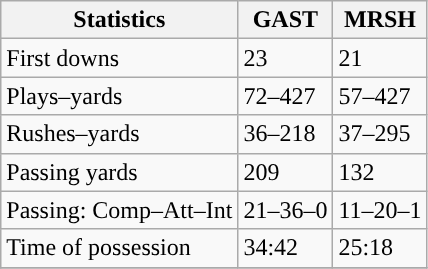<table class="wikitable" style="float: left;">
<tr>
<th>Statistics</th>
<th>GAST</th>
<th>MRSH</th>
</tr>
<tr>
<td>First downs</td>
<td>23</td>
<td>21</td>
</tr>
<tr>
<td>Plays–yards</td>
<td>72–427</td>
<td>57–427</td>
</tr>
<tr>
<td>Rushes–yards</td>
<td>36–218</td>
<td>37–295</td>
</tr>
<tr>
<td>Passing yards</td>
<td>209</td>
<td>132</td>
</tr>
<tr>
<td>Passing: Comp–Att–Int</td>
<td>21–36–0</td>
<td>11–20–1</td>
</tr>
<tr>
<td>Time of possession</td>
<td>34:42</td>
<td>25:18</td>
</tr>
<tr>
</tr>
</table>
